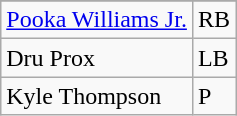<table class="wikitable">
<tr>
</tr>
<tr>
<td><a href='#'>Pooka Williams Jr.</a></td>
<td>RB</td>
</tr>
<tr>
<td>Dru Prox</td>
<td>LB</td>
</tr>
<tr>
<td>Kyle Thompson</td>
<td>P</td>
</tr>
</table>
